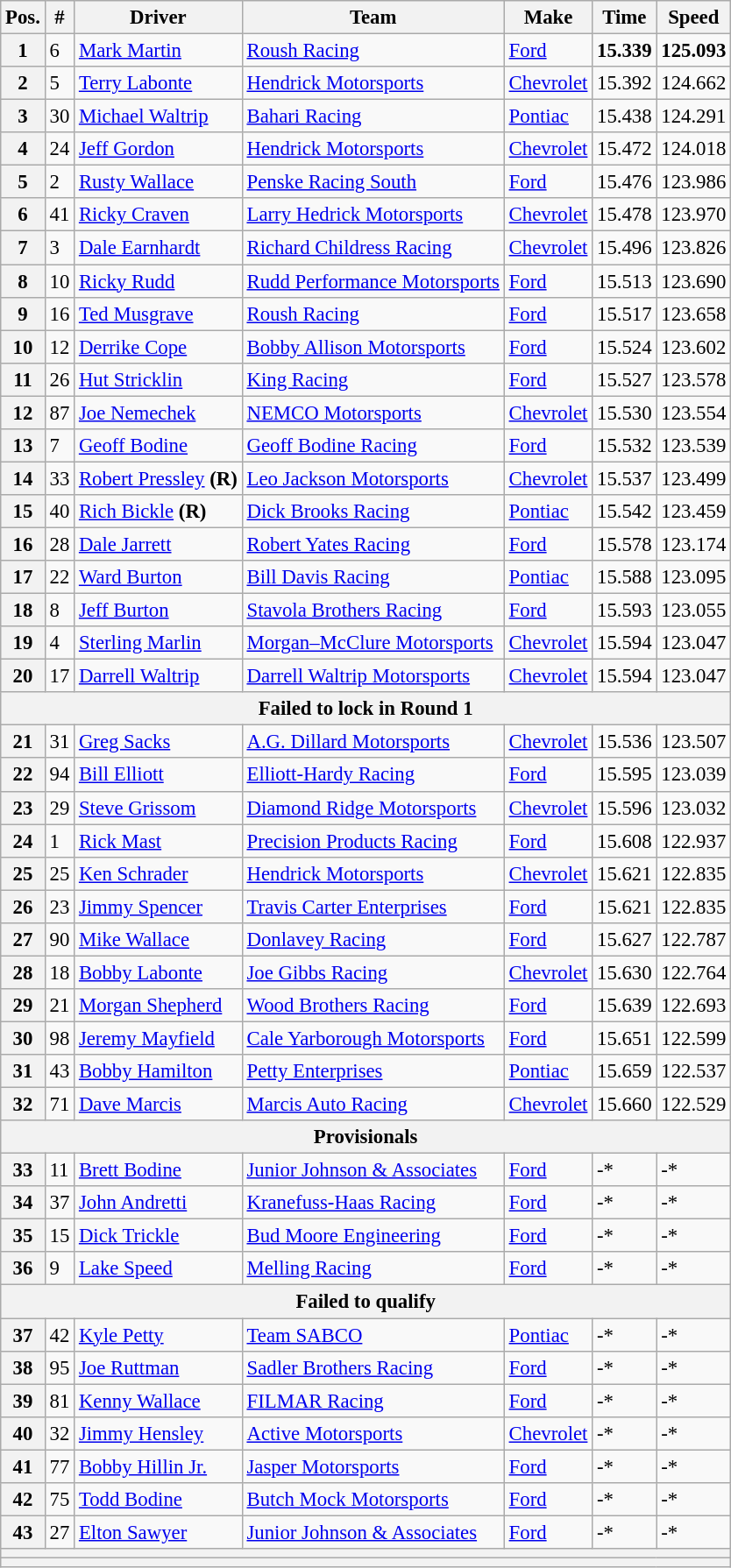<table class="wikitable" style="font-size:95%">
<tr>
<th>Pos.</th>
<th>#</th>
<th>Driver</th>
<th>Team</th>
<th>Make</th>
<th>Time</th>
<th>Speed</th>
</tr>
<tr>
<th>1</th>
<td>6</td>
<td><a href='#'>Mark Martin</a></td>
<td><a href='#'>Roush Racing</a></td>
<td><a href='#'>Ford</a></td>
<td><strong>15.339</strong></td>
<td><strong>125.093</strong></td>
</tr>
<tr>
<th>2</th>
<td>5</td>
<td><a href='#'>Terry Labonte</a></td>
<td><a href='#'>Hendrick Motorsports</a></td>
<td><a href='#'>Chevrolet</a></td>
<td>15.392</td>
<td>124.662</td>
</tr>
<tr>
<th>3</th>
<td>30</td>
<td><a href='#'>Michael Waltrip</a></td>
<td><a href='#'>Bahari Racing</a></td>
<td><a href='#'>Pontiac</a></td>
<td>15.438</td>
<td>124.291</td>
</tr>
<tr>
<th>4</th>
<td>24</td>
<td><a href='#'>Jeff Gordon</a></td>
<td><a href='#'>Hendrick Motorsports</a></td>
<td><a href='#'>Chevrolet</a></td>
<td>15.472</td>
<td>124.018</td>
</tr>
<tr>
<th>5</th>
<td>2</td>
<td><a href='#'>Rusty Wallace</a></td>
<td><a href='#'>Penske Racing South</a></td>
<td><a href='#'>Ford</a></td>
<td>15.476</td>
<td>123.986</td>
</tr>
<tr>
<th>6</th>
<td>41</td>
<td><a href='#'>Ricky Craven</a></td>
<td><a href='#'>Larry Hedrick Motorsports</a></td>
<td><a href='#'>Chevrolet</a></td>
<td>15.478</td>
<td>123.970</td>
</tr>
<tr>
<th>7</th>
<td>3</td>
<td><a href='#'>Dale Earnhardt</a></td>
<td><a href='#'>Richard Childress Racing</a></td>
<td><a href='#'>Chevrolet</a></td>
<td>15.496</td>
<td>123.826</td>
</tr>
<tr>
<th>8</th>
<td>10</td>
<td><a href='#'>Ricky Rudd</a></td>
<td><a href='#'>Rudd Performance Motorsports</a></td>
<td><a href='#'>Ford</a></td>
<td>15.513</td>
<td>123.690</td>
</tr>
<tr>
<th>9</th>
<td>16</td>
<td><a href='#'>Ted Musgrave</a></td>
<td><a href='#'>Roush Racing</a></td>
<td><a href='#'>Ford</a></td>
<td>15.517</td>
<td>123.658</td>
</tr>
<tr>
<th>10</th>
<td>12</td>
<td><a href='#'>Derrike Cope</a></td>
<td><a href='#'>Bobby Allison Motorsports</a></td>
<td><a href='#'>Ford</a></td>
<td>15.524</td>
<td>123.602</td>
</tr>
<tr>
<th>11</th>
<td>26</td>
<td><a href='#'>Hut Stricklin</a></td>
<td><a href='#'>King Racing</a></td>
<td><a href='#'>Ford</a></td>
<td>15.527</td>
<td>123.578</td>
</tr>
<tr>
<th>12</th>
<td>87</td>
<td><a href='#'>Joe Nemechek</a></td>
<td><a href='#'>NEMCO Motorsports</a></td>
<td><a href='#'>Chevrolet</a></td>
<td>15.530</td>
<td>123.554</td>
</tr>
<tr>
<th>13</th>
<td>7</td>
<td><a href='#'>Geoff Bodine</a></td>
<td><a href='#'>Geoff Bodine Racing</a></td>
<td><a href='#'>Ford</a></td>
<td>15.532</td>
<td>123.539</td>
</tr>
<tr>
<th>14</th>
<td>33</td>
<td><a href='#'>Robert Pressley</a> <strong>(R)</strong></td>
<td><a href='#'>Leo Jackson Motorsports</a></td>
<td><a href='#'>Chevrolet</a></td>
<td>15.537</td>
<td>123.499</td>
</tr>
<tr>
<th>15</th>
<td>40</td>
<td><a href='#'>Rich Bickle</a> <strong>(R)</strong></td>
<td><a href='#'>Dick Brooks Racing</a></td>
<td><a href='#'>Pontiac</a></td>
<td>15.542</td>
<td>123.459</td>
</tr>
<tr>
<th>16</th>
<td>28</td>
<td><a href='#'>Dale Jarrett</a></td>
<td><a href='#'>Robert Yates Racing</a></td>
<td><a href='#'>Ford</a></td>
<td>15.578</td>
<td>123.174</td>
</tr>
<tr>
<th>17</th>
<td>22</td>
<td><a href='#'>Ward Burton</a></td>
<td><a href='#'>Bill Davis Racing</a></td>
<td><a href='#'>Pontiac</a></td>
<td>15.588</td>
<td>123.095</td>
</tr>
<tr>
<th>18</th>
<td>8</td>
<td><a href='#'>Jeff Burton</a></td>
<td><a href='#'>Stavola Brothers Racing</a></td>
<td><a href='#'>Ford</a></td>
<td>15.593</td>
<td>123.055</td>
</tr>
<tr>
<th>19</th>
<td>4</td>
<td><a href='#'>Sterling Marlin</a></td>
<td><a href='#'>Morgan–McClure Motorsports</a></td>
<td><a href='#'>Chevrolet</a></td>
<td>15.594</td>
<td>123.047</td>
</tr>
<tr>
<th>20</th>
<td>17</td>
<td><a href='#'>Darrell Waltrip</a></td>
<td><a href='#'>Darrell Waltrip Motorsports</a></td>
<td><a href='#'>Chevrolet</a></td>
<td>15.594</td>
<td>123.047</td>
</tr>
<tr>
<th colspan="7">Failed to lock in Round 1</th>
</tr>
<tr>
<th>21</th>
<td>31</td>
<td><a href='#'>Greg Sacks</a></td>
<td><a href='#'>A.G. Dillard Motorsports</a></td>
<td><a href='#'>Chevrolet</a></td>
<td>15.536</td>
<td>123.507</td>
</tr>
<tr>
<th>22</th>
<td>94</td>
<td><a href='#'>Bill Elliott</a></td>
<td><a href='#'>Elliott-Hardy Racing</a></td>
<td><a href='#'>Ford</a></td>
<td>15.595</td>
<td>123.039</td>
</tr>
<tr>
<th>23</th>
<td>29</td>
<td><a href='#'>Steve Grissom</a></td>
<td><a href='#'>Diamond Ridge Motorsports</a></td>
<td><a href='#'>Chevrolet</a></td>
<td>15.596</td>
<td>123.032</td>
</tr>
<tr>
<th>24</th>
<td>1</td>
<td><a href='#'>Rick Mast</a></td>
<td><a href='#'>Precision Products Racing</a></td>
<td><a href='#'>Ford</a></td>
<td>15.608</td>
<td>122.937</td>
</tr>
<tr>
<th>25</th>
<td>25</td>
<td><a href='#'>Ken Schrader</a></td>
<td><a href='#'>Hendrick Motorsports</a></td>
<td><a href='#'>Chevrolet</a></td>
<td>15.621</td>
<td>122.835</td>
</tr>
<tr>
<th>26</th>
<td>23</td>
<td><a href='#'>Jimmy Spencer</a></td>
<td><a href='#'>Travis Carter Enterprises</a></td>
<td><a href='#'>Ford</a></td>
<td>15.621</td>
<td>122.835</td>
</tr>
<tr>
<th>27</th>
<td>90</td>
<td><a href='#'>Mike Wallace</a></td>
<td><a href='#'>Donlavey Racing</a></td>
<td><a href='#'>Ford</a></td>
<td>15.627</td>
<td>122.787</td>
</tr>
<tr>
<th>28</th>
<td>18</td>
<td><a href='#'>Bobby Labonte</a></td>
<td><a href='#'>Joe Gibbs Racing</a></td>
<td><a href='#'>Chevrolet</a></td>
<td>15.630</td>
<td>122.764</td>
</tr>
<tr>
<th>29</th>
<td>21</td>
<td><a href='#'>Morgan Shepherd</a></td>
<td><a href='#'>Wood Brothers Racing</a></td>
<td><a href='#'>Ford</a></td>
<td>15.639</td>
<td>122.693</td>
</tr>
<tr>
<th>30</th>
<td>98</td>
<td><a href='#'>Jeremy Mayfield</a></td>
<td><a href='#'>Cale Yarborough Motorsports</a></td>
<td><a href='#'>Ford</a></td>
<td>15.651</td>
<td>122.599</td>
</tr>
<tr>
<th>31</th>
<td>43</td>
<td><a href='#'>Bobby Hamilton</a></td>
<td><a href='#'>Petty Enterprises</a></td>
<td><a href='#'>Pontiac</a></td>
<td>15.659</td>
<td>122.537</td>
</tr>
<tr>
<th>32</th>
<td>71</td>
<td><a href='#'>Dave Marcis</a></td>
<td><a href='#'>Marcis Auto Racing</a></td>
<td><a href='#'>Chevrolet</a></td>
<td>15.660</td>
<td>122.529</td>
</tr>
<tr>
<th colspan="7">Provisionals</th>
</tr>
<tr>
<th>33</th>
<td>11</td>
<td><a href='#'>Brett Bodine</a></td>
<td><a href='#'>Junior Johnson & Associates</a></td>
<td><a href='#'>Ford</a></td>
<td>-*</td>
<td>-*</td>
</tr>
<tr>
<th>34</th>
<td>37</td>
<td><a href='#'>John Andretti</a></td>
<td><a href='#'>Kranefuss-Haas Racing</a></td>
<td><a href='#'>Ford</a></td>
<td>-*</td>
<td>-*</td>
</tr>
<tr>
<th>35</th>
<td>15</td>
<td><a href='#'>Dick Trickle</a></td>
<td><a href='#'>Bud Moore Engineering</a></td>
<td><a href='#'>Ford</a></td>
<td>-*</td>
<td>-*</td>
</tr>
<tr>
<th>36</th>
<td>9</td>
<td><a href='#'>Lake Speed</a></td>
<td><a href='#'>Melling Racing</a></td>
<td><a href='#'>Ford</a></td>
<td>-*</td>
<td>-*</td>
</tr>
<tr>
<th colspan="7">Failed to qualify</th>
</tr>
<tr>
<th>37</th>
<td>42</td>
<td><a href='#'>Kyle Petty</a></td>
<td><a href='#'>Team SABCO</a></td>
<td><a href='#'>Pontiac</a></td>
<td>-*</td>
<td>-*</td>
</tr>
<tr>
<th>38</th>
<td>95</td>
<td><a href='#'>Joe Ruttman</a></td>
<td><a href='#'>Sadler Brothers Racing</a></td>
<td><a href='#'>Ford</a></td>
<td>-*</td>
<td>-*</td>
</tr>
<tr>
<th>39</th>
<td>81</td>
<td><a href='#'>Kenny Wallace</a></td>
<td><a href='#'>FILMAR Racing</a></td>
<td><a href='#'>Ford</a></td>
<td>-*</td>
<td>-*</td>
</tr>
<tr>
<th>40</th>
<td>32</td>
<td><a href='#'>Jimmy Hensley</a></td>
<td><a href='#'>Active Motorsports</a></td>
<td><a href='#'>Chevrolet</a></td>
<td>-*</td>
<td>-*</td>
</tr>
<tr>
<th>41</th>
<td>77</td>
<td><a href='#'>Bobby Hillin Jr.</a></td>
<td><a href='#'>Jasper Motorsports</a></td>
<td><a href='#'>Ford</a></td>
<td>-*</td>
<td>-*</td>
</tr>
<tr>
<th>42</th>
<td>75</td>
<td><a href='#'>Todd Bodine</a></td>
<td><a href='#'>Butch Mock Motorsports</a></td>
<td><a href='#'>Ford</a></td>
<td>-*</td>
<td>-*</td>
</tr>
<tr>
<th>43</th>
<td>27</td>
<td><a href='#'>Elton Sawyer</a></td>
<td><a href='#'>Junior Johnson & Associates</a></td>
<td><a href='#'>Ford</a></td>
<td>-*</td>
<td>-*</td>
</tr>
<tr>
<th colspan="7"></th>
</tr>
<tr>
<th colspan="7"></th>
</tr>
</table>
